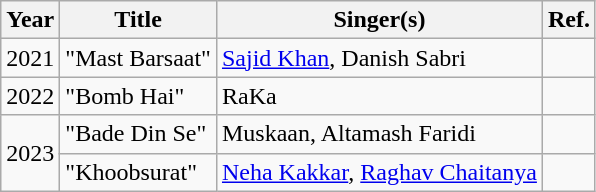<table class="wikitable">
<tr>
<th>Year</th>
<th>Title</th>
<th>Singer(s)</th>
<th>Ref.</th>
</tr>
<tr>
<td>2021</td>
<td>"Mast Barsaat"</td>
<td><a href='#'>Sajid Khan</a>, Danish Sabri</td>
<td></td>
</tr>
<tr>
<td>2022</td>
<td>"Bomb Hai"</td>
<td>RaKa</td>
<td></td>
</tr>
<tr>
<td rowspan="2">2023</td>
<td>"Bade Din Se"</td>
<td>Muskaan, Altamash Faridi</td>
<td></td>
</tr>
<tr>
<td>"Khoobsurat"</td>
<td><a href='#'>Neha Kakkar</a>, <a href='#'>Raghav Chaitanya</a></td>
<td></td>
</tr>
</table>
